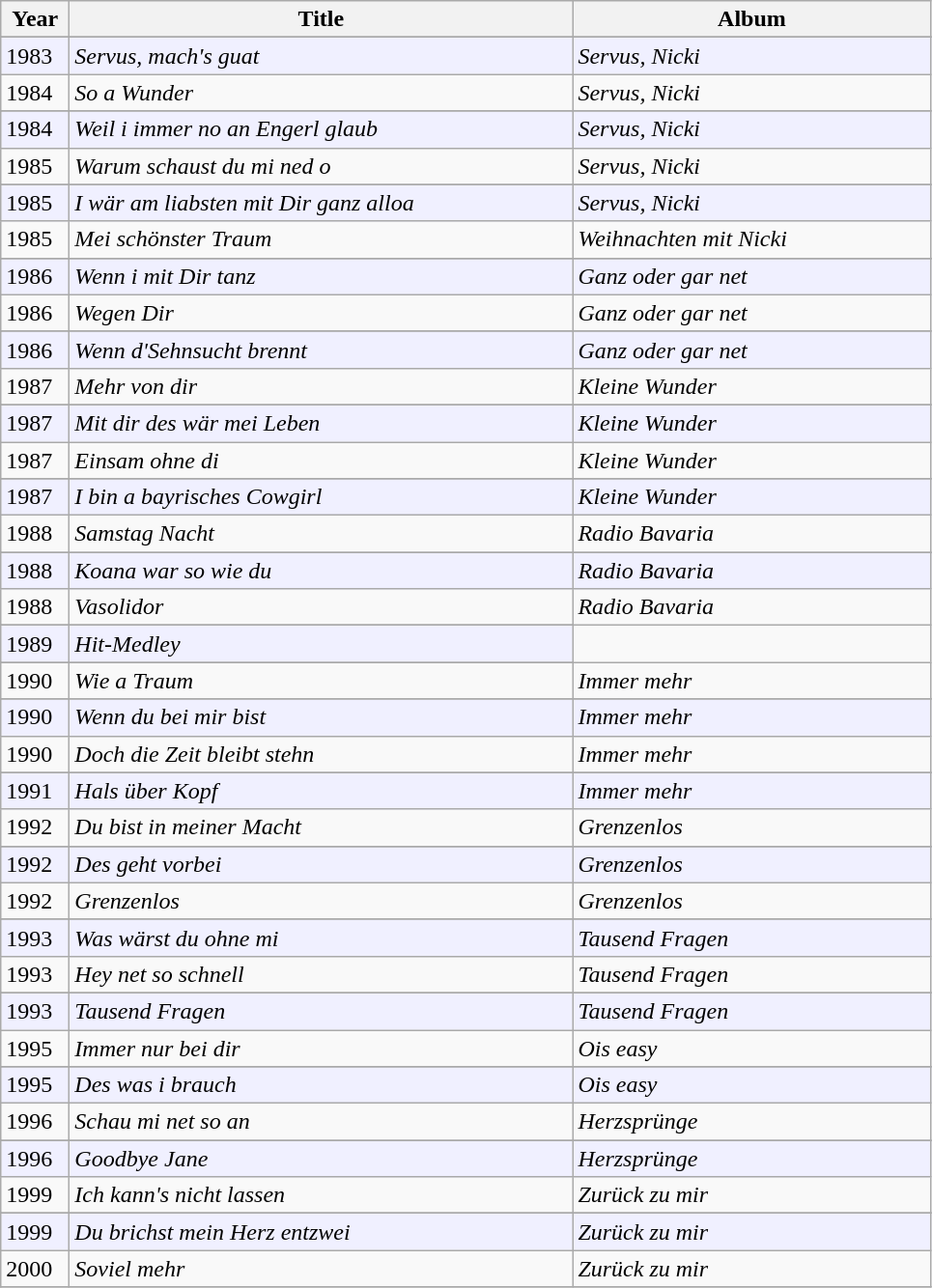<table class="wikitable">
<tr>
<th align="left" valign="top" width="40">Year</th>
<th align="left" valign="top" width="340">Title</th>
<th align="left" valign="top" width="240">Album</th>
</tr>
<tr>
</tr>
<tr ---- bgcolor="#f0f0ff">
<td align="left" valign="top">1983</td>
<td align="left" valign="top"><em>Servus, mach's guat</em></td>
<td><em>Servus, Nicki</em></td>
</tr>
<tr>
<td align="left" valign="top">1984</td>
<td align="left" valign="top"><em>So a Wunder</em></td>
<td><em>Servus, Nicki</em></td>
</tr>
<tr>
</tr>
<tr ---- bgcolor="#f0f0ff">
<td align="left" valign="top">1984</td>
<td align="left" valign="top"><em>Weil i immer no an Engerl glaub</em></td>
<td><em>Servus, Nicki</em></td>
</tr>
<tr>
<td align="left" valign="top">1985</td>
<td align="left" valign="top"><em>Warum schaust du mi ned o</em></td>
<td><em>Servus, Nicki</em></td>
</tr>
<tr>
</tr>
<tr ---- bgcolor="#f0f0ff">
<td align="left" valign="top">1985</td>
<td align="left" valign="top"><em>I wär am liabsten mit Dir ganz alloa</em></td>
<td><em>Servus, Nicki</em></td>
</tr>
<tr>
<td align="left" valign="top">1985</td>
<td align="left" valign="top"><em>Mei schönster Traum</em></td>
<td><em>Weihnachten mit Nicki</em></td>
</tr>
<tr>
</tr>
<tr ---- bgcolor="#f0f0ff">
<td align="left" valign="top">1986</td>
<td align="left" valign="top"><em>Wenn i mit Dir tanz</em></td>
<td><em>Ganz oder gar net</em></td>
</tr>
<tr>
<td align="left" valign="top">1986</td>
<td align="left" valign="top"><em>Wegen Dir</em></td>
<td><em>Ganz oder gar net</em></td>
</tr>
<tr>
</tr>
<tr ---- bgcolor="#f0f0ff">
<td align="left" valign="top">1986</td>
<td align="left" valign="top"><em>Wenn d'Sehnsucht brennt</em></td>
<td><em>Ganz oder gar net</em></td>
</tr>
<tr>
<td align="left" valign="top">1987</td>
<td align="left" valign="top"><em>Mehr von dir</em></td>
<td><em>Kleine Wunder</em></td>
</tr>
<tr>
</tr>
<tr ---- bgcolor="#f0f0ff">
<td align="left" valign="top">1987</td>
<td align="left" valign="top"><em>Mit dir des wär mei Leben</em></td>
<td><em>Kleine Wunder</em></td>
</tr>
<tr>
<td align="left" valign="top">1987</td>
<td align="left" valign="top"><em>Einsam ohne di</em></td>
<td><em>Kleine Wunder</em></td>
</tr>
<tr>
</tr>
<tr ---- bgcolor="#f0f0ff">
<td align="left" valign="top">1987</td>
<td align="left" valign="top"><em>I bin a bayrisches Cowgirl</em></td>
<td><em>Kleine Wunder</em></td>
</tr>
<tr>
<td align="left" valign="top">1988</td>
<td align="left" valign="top"><em>Samstag Nacht</em></td>
<td><em>Radio Bavaria</em></td>
</tr>
<tr>
</tr>
<tr ---- bgcolor="#f0f0ff">
<td align="left" valign="top">1988</td>
<td align="left" valign="top"><em>Koana war so wie du</em></td>
<td><em>Radio Bavaria</em></td>
</tr>
<tr>
<td align="left" valign="top">1988</td>
<td align="left" valign="top"><em>Vasolidor</em></td>
<td><em>Radio Bavaria</em></td>
</tr>
<tr>
</tr>
<tr ---- bgcolor="#f0f0ff">
<td align="left" valign="top">1989</td>
<td align="left" valign="top"><em>Hit-Medley</em></td>
</tr>
<tr>
</tr>
<tr>
<td align="left" valign="top">1990</td>
<td align="left" valign="top"><em>Wie a Traum</em></td>
<td><em>Immer mehr</em></td>
</tr>
<tr>
</tr>
<tr ---- bgcolor="#f0f0ff">
<td align="left" valign="top">1990</td>
<td align="left" valign="top"><em>Wenn du bei mir bist</em></td>
<td><em>Immer mehr</em></td>
</tr>
<tr>
<td align="left" valign="top">1990</td>
<td align="left" valign="top"><em>Doch die Zeit bleibt stehn</em></td>
<td><em>Immer mehr</em></td>
</tr>
<tr>
</tr>
<tr ---- bgcolor="#f0f0ff">
<td align="left" valign="top">1991</td>
<td align="left" valign="top"><em>Hals über Kopf</em></td>
<td><em>Immer mehr</em></td>
</tr>
<tr>
<td align="left" valign="top">1992</td>
<td align="left" valign="top"><em>Du bist in meiner Macht</em></td>
<td><em>Grenzenlos</em></td>
</tr>
<tr>
</tr>
<tr ---- bgcolor="#f0f0ff">
<td align="left" valign="top">1992</td>
<td align="left" valign="top"><em>Des geht vorbei</em></td>
<td><em>Grenzenlos</em></td>
</tr>
<tr>
<td align="left" valign="top">1992</td>
<td align="left" valign="top"><em>Grenzenlos</em></td>
<td><em>Grenzenlos</em></td>
</tr>
<tr>
</tr>
<tr ---- bgcolor="#f0f0ff">
<td align="left" valign="top">1993</td>
<td align="left" valign="top"><em>Was wärst du ohne mi</em></td>
<td><em>Tausend Fragen</em></td>
</tr>
<tr>
<td align="left" valign="top">1993</td>
<td align="left" valign="top"><em>Hey net so schnell</em></td>
<td><em>Tausend Fragen</em></td>
</tr>
<tr>
</tr>
<tr ---- bgcolor="#f0f0ff">
<td align="left" valign="top">1993</td>
<td align="left" valign="top"><em>Tausend Fragen</em></td>
<td><em>Tausend Fragen</em></td>
</tr>
<tr>
<td align="left" valign="top">1995</td>
<td align="left" valign="top"><em>Immer nur bei dir</em></td>
<td><em>Ois easy</em></td>
</tr>
<tr>
</tr>
<tr ---- bgcolor="#f0f0ff">
<td align="left" valign="top">1995</td>
<td align="left" valign="top"><em>Des was i brauch</em></td>
<td><em>Ois easy</em></td>
</tr>
<tr>
<td align="left" valign="top">1996</td>
<td align="left" valign="top"><em>Schau mi net so an</em></td>
<td><em>Herzsprünge</em></td>
</tr>
<tr>
</tr>
<tr ---- bgcolor="#f0f0ff">
<td align="left" valign="top">1996</td>
<td align="left" valign="top"><em>Goodbye Jane</em></td>
<td><em>Herzsprünge</em></td>
</tr>
<tr>
<td align="left" valign="top">1999</td>
<td align="left" valign="top"><em>Ich kann's nicht lassen</em></td>
<td><em>Zurück zu mir</em></td>
</tr>
<tr>
</tr>
<tr ---- bgcolor="#f0f0ff">
<td align="left" valign="top">1999</td>
<td align="left" valign="top"><em>Du brichst mein Herz entzwei</em></td>
<td><em>Zurück zu mir</em></td>
</tr>
<tr>
<td align="left" valign="top">2000</td>
<td align="left" valign="top"><em>Soviel mehr</em></td>
<td><em>Zurück zu mir</em></td>
</tr>
<tr>
</tr>
</table>
